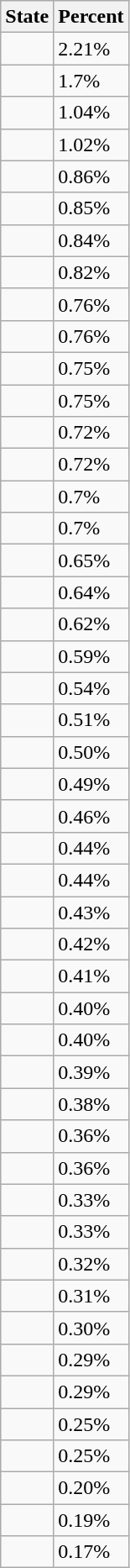<table class="wikitable sortable">
<tr>
<th>State</th>
<th>Percent</th>
</tr>
<tr>
<td></td>
<td>2.21%</td>
</tr>
<tr>
<td></td>
<td>1.7%</td>
</tr>
<tr>
<td></td>
<td>1.04%</td>
</tr>
<tr>
<td></td>
<td>1.02%</td>
</tr>
<tr>
<td></td>
<td>0.86%</td>
</tr>
<tr>
<td></td>
<td>0.85%</td>
</tr>
<tr>
<td></td>
<td>0.84%</td>
</tr>
<tr>
<td></td>
<td>0.82%</td>
</tr>
<tr>
<td></td>
<td>0.76%</td>
</tr>
<tr>
<td></td>
<td>0.76%</td>
</tr>
<tr>
<td></td>
<td>0.75%</td>
</tr>
<tr>
<td></td>
<td>0.75%</td>
</tr>
<tr>
<td></td>
<td>0.72%</td>
</tr>
<tr>
<td></td>
<td>0.72%</td>
</tr>
<tr>
<td></td>
<td>0.7%</td>
</tr>
<tr>
<td></td>
<td>0.7%</td>
</tr>
<tr>
<td></td>
<td>0.65%</td>
</tr>
<tr>
<td></td>
<td>0.64%</td>
</tr>
<tr>
<td></td>
<td>0.62%</td>
</tr>
<tr>
<td></td>
<td>0.59%</td>
</tr>
<tr>
<td></td>
<td>0.54%</td>
</tr>
<tr>
<td></td>
<td>0.51%</td>
</tr>
<tr>
<td></td>
<td>0.50%</td>
</tr>
<tr>
<td></td>
<td>0.49%</td>
</tr>
<tr>
<td></td>
<td>0.46%</td>
</tr>
<tr>
<td></td>
<td>0.44%</td>
</tr>
<tr>
<td></td>
<td>0.44%</td>
</tr>
<tr>
<td></td>
<td>0.43%</td>
</tr>
<tr>
<td></td>
<td>0.42%</td>
</tr>
<tr>
<td></td>
<td>0.41%</td>
</tr>
<tr>
<td></td>
<td>0.40%</td>
</tr>
<tr>
<td></td>
<td>0.40%</td>
</tr>
<tr>
<td></td>
<td>0.39%</td>
</tr>
<tr>
<td></td>
<td>0.38%</td>
</tr>
<tr>
<td></td>
<td>0.36%</td>
</tr>
<tr>
<td></td>
<td>0.36%</td>
</tr>
<tr>
<td></td>
<td>0.33%</td>
</tr>
<tr>
<td></td>
<td>0.33%</td>
</tr>
<tr>
<td></td>
<td>0.32%</td>
</tr>
<tr>
<td></td>
<td>0.31%</td>
</tr>
<tr>
<td></td>
<td>0.30%</td>
</tr>
<tr>
<td></td>
<td>0.29%</td>
</tr>
<tr>
<td></td>
<td>0.29%</td>
</tr>
<tr>
<td></td>
<td>0.25%</td>
</tr>
<tr>
<td></td>
<td>0.25%</td>
</tr>
<tr>
<td></td>
<td>0.20%</td>
</tr>
<tr>
<td></td>
<td>0.19%</td>
</tr>
<tr>
<td></td>
<td>0.17%</td>
</tr>
</table>
